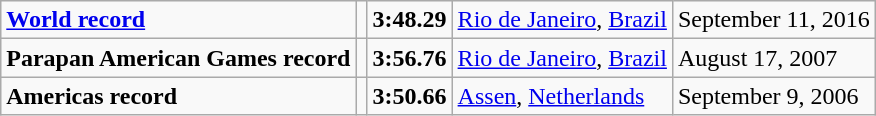<table class="wikitable">
<tr>
<td><strong><a href='#'>World record</a></strong></td>
<td></td>
<td><strong>3:48.29</strong></td>
<td><a href='#'>Rio de Janeiro</a>, <a href='#'>Brazil</a></td>
<td>September 11, 2016</td>
</tr>
<tr>
<td><strong>Parapan American Games record</strong></td>
<td></td>
<td><strong>3:56.76</strong></td>
<td><a href='#'>Rio de Janeiro</a>, <a href='#'>Brazil</a></td>
<td>August 17, 2007</td>
</tr>
<tr>
<td><strong>Americas record</strong></td>
<td></td>
<td><strong>3:50.66</strong></td>
<td><a href='#'>Assen</a>, <a href='#'>Netherlands</a></td>
<td>September 9, 2006</td>
</tr>
</table>
